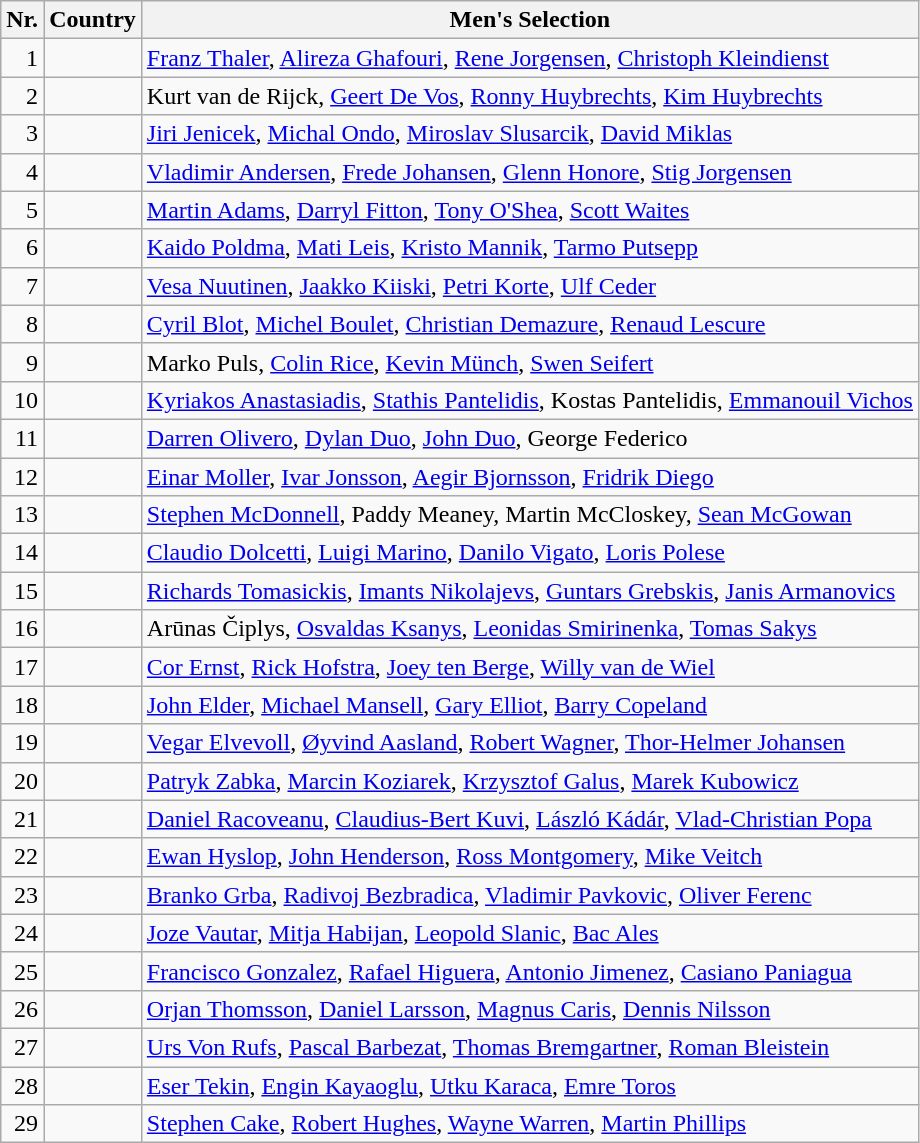<table class="wikitable">
<tr>
<th>Nr.</th>
<th>Country</th>
<th>Men's Selection</th>
</tr>
<tr>
<td align=right>1</td>
<td></td>
<td><a href='#'>Franz Thaler</a>, <a href='#'>Alireza Ghafouri</a>, <a href='#'>Rene Jorgensen</a>, <a href='#'>Christoph Kleindienst</a></td>
</tr>
<tr>
<td align=right>2</td>
<td></td>
<td>Kurt van de Rijck, <a href='#'>Geert De Vos</a>, <a href='#'>Ronny Huybrechts</a>, <a href='#'>Kim Huybrechts</a></td>
</tr>
<tr>
<td align=right>3</td>
<td></td>
<td><a href='#'>Jiri Jenicek</a>, <a href='#'>Michal Ondo</a>, <a href='#'>Miroslav Slusarcik</a>, <a href='#'>David Miklas</a></td>
</tr>
<tr>
<td align=right>4</td>
<td></td>
<td><a href='#'>Vladimir Andersen</a>, <a href='#'>Frede Johansen</a>, <a href='#'>Glenn Honore</a>, <a href='#'>Stig Jorgensen</a></td>
</tr>
<tr>
<td align=right>5</td>
<td></td>
<td><a href='#'>Martin Adams</a>, <a href='#'>Darryl Fitton</a>, <a href='#'>Tony O'Shea</a>, <a href='#'>Scott Waites</a></td>
</tr>
<tr>
<td align=right>6</td>
<td></td>
<td><a href='#'>Kaido Poldma</a>, <a href='#'>Mati Leis</a>, <a href='#'>Kristo Mannik</a>, <a href='#'>Tarmo Putsepp</a></td>
</tr>
<tr>
<td align=right>7</td>
<td></td>
<td><a href='#'>Vesa Nuutinen</a>, <a href='#'>Jaakko Kiiski</a>, <a href='#'>Petri Korte</a>, <a href='#'>Ulf Ceder</a></td>
</tr>
<tr>
<td align=right>8</td>
<td></td>
<td><a href='#'>Cyril Blot</a>, <a href='#'>Michel Boulet</a>, <a href='#'>Christian Demazure</a>, <a href='#'>Renaud Lescure</a></td>
</tr>
<tr>
<td align=right>9</td>
<td></td>
<td>Marko Puls, <a href='#'>Colin Rice</a>, <a href='#'>Kevin Münch</a>, <a href='#'>Swen Seifert</a></td>
</tr>
<tr>
<td align=right>10</td>
<td></td>
<td><a href='#'>Kyriakos Anastasiadis</a>, <a href='#'>Stathis Pantelidis</a>, Kostas Pantelidis, <a href='#'>Emmanouil Vichos</a></td>
</tr>
<tr>
<td align=right>11</td>
<td></td>
<td><a href='#'>Darren Olivero</a>, <a href='#'>Dylan Duo</a>, <a href='#'>John Duo</a>, George Federico</td>
</tr>
<tr>
<td align=right>12</td>
<td></td>
<td><a href='#'>Einar Moller</a>, <a href='#'>Ivar Jonsson</a>, <a href='#'>Aegir Bjornsson</a>, <a href='#'>Fridrik Diego</a></td>
</tr>
<tr>
<td align=right>13</td>
<td></td>
<td><a href='#'>Stephen McDonnell</a>, Paddy Meaney, Martin McCloskey, <a href='#'>Sean McGowan</a></td>
</tr>
<tr>
<td align=right>14</td>
<td></td>
<td><a href='#'>Claudio Dolcetti</a>, <a href='#'>Luigi Marino</a>, <a href='#'>Danilo Vigato</a>, <a href='#'>Loris Polese</a></td>
</tr>
<tr>
<td align=right>15</td>
<td></td>
<td><a href='#'>Richards Tomasickis</a>, <a href='#'>Imants Nikolajevs</a>, <a href='#'>Guntars Grebskis</a>, <a href='#'>Janis Armanovics</a></td>
</tr>
<tr>
<td align=right>16</td>
<td></td>
<td>Arūnas Čiplys, <a href='#'>Osvaldas Ksanys</a>, <a href='#'>Leonidas Smirinenka</a>, <a href='#'>Tomas Sakys</a></td>
</tr>
<tr>
<td align=right>17</td>
<td></td>
<td><a href='#'>Cor Ernst</a>, <a href='#'>Rick Hofstra</a>, <a href='#'>Joey ten Berge</a>, <a href='#'>Willy van de Wiel</a></td>
</tr>
<tr>
<td align=right>18</td>
<td></td>
<td><a href='#'>John Elder</a>, <a href='#'>Michael Mansell</a>, <a href='#'>Gary Elliot</a>, <a href='#'>Barry Copeland</a></td>
</tr>
<tr>
<td align=right>19</td>
<td></td>
<td><a href='#'>Vegar Elvevoll</a>, <a href='#'>Øyvind Aasland</a>, <a href='#'>Robert Wagner</a>, <a href='#'>Thor-Helmer Johansen</a></td>
</tr>
<tr>
<td align=right>20</td>
<td></td>
<td><a href='#'>Patryk Zabka</a>, <a href='#'>Marcin Koziarek</a>, <a href='#'>Krzysztof Galus</a>, <a href='#'>Marek Kubowicz</a></td>
</tr>
<tr>
<td align=right>21</td>
<td></td>
<td><a href='#'>Daniel Racoveanu</a>, <a href='#'>Claudius-Bert Kuvi</a>, <a href='#'>László Kádár</a>, <a href='#'>Vlad-Christian Popa</a></td>
</tr>
<tr>
<td align=right>22</td>
<td></td>
<td><a href='#'>Ewan Hyslop</a>, <a href='#'>John Henderson</a>, <a href='#'>Ross Montgomery</a>, <a href='#'>Mike Veitch</a></td>
</tr>
<tr>
<td align=right>23</td>
<td></td>
<td><a href='#'>Branko Grba</a>, <a href='#'>Radivoj Bezbradica</a>, <a href='#'>Vladimir Pavkovic</a>, <a href='#'>Oliver Ferenc</a></td>
</tr>
<tr>
<td align=right>24</td>
<td></td>
<td><a href='#'>Joze Vautar</a>, <a href='#'>Mitja Habijan</a>, <a href='#'>Leopold Slanic</a>, <a href='#'>Bac Ales</a></td>
</tr>
<tr>
<td align=right>25</td>
<td></td>
<td><a href='#'>Francisco Gonzalez</a>, <a href='#'>Rafael Higuera</a>, <a href='#'>Antonio Jimenez</a>, <a href='#'>Casiano Paniagua</a></td>
</tr>
<tr>
<td align=right>26</td>
<td></td>
<td><a href='#'>Orjan Thomsson</a>, <a href='#'>Daniel Larsson</a>, <a href='#'>Magnus Caris</a>, <a href='#'>Dennis Nilsson</a></td>
</tr>
<tr>
<td align=right>27</td>
<td></td>
<td><a href='#'>Urs Von Rufs</a>, <a href='#'>Pascal Barbezat</a>, <a href='#'>Thomas Bremgartner</a>, <a href='#'>Roman Bleistein</a></td>
</tr>
<tr>
<td align=right>28</td>
<td></td>
<td><a href='#'>Eser Tekin</a>, <a href='#'>Engin Kayaoglu</a>, <a href='#'>Utku Karaca</a>, <a href='#'>Emre Toros</a></td>
</tr>
<tr>
<td align=right>29</td>
<td></td>
<td><a href='#'>Stephen Cake</a>, <a href='#'>Robert Hughes</a>, <a href='#'>Wayne Warren</a>, <a href='#'>Martin Phillips</a></td>
</tr>
</table>
